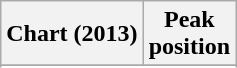<table class="wikitable sortable plainrowheaders" style="text-align:center">
<tr>
<th scope="col">Chart (2013)</th>
<th scope="col">Peak<br>position</th>
</tr>
<tr>
</tr>
<tr>
</tr>
</table>
